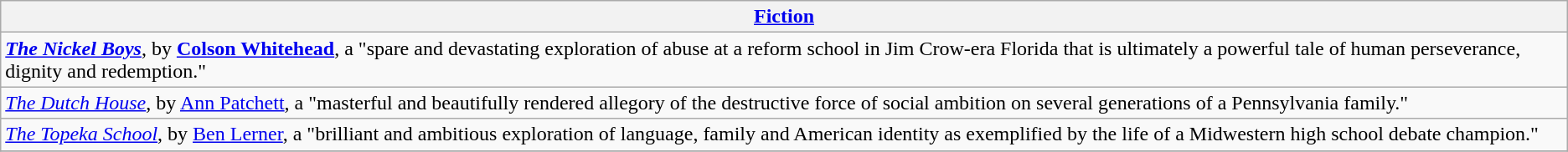<table class="wikitable" style="float:left; float:none;">
<tr>
<th><a href='#'>Fiction</a></th>
</tr>
<tr>
<td><strong><em><a href='#'>The Nickel Boys</a></em></strong>, by <strong><a href='#'>Colson Whitehead</a></strong>, a "spare and devastating exploration of abuse at a reform school in Jim Crow-era Florida that is ultimately a powerful tale of human perseverance, dignity and redemption."</td>
</tr>
<tr>
<td><em><a href='#'>The Dutch House</a></em>, by <a href='#'>Ann Patchett</a>, a "masterful and beautifully rendered allegory of the destructive force of social ambition on several generations of a Pennsylvania family."</td>
</tr>
<tr>
<td><em><a href='#'>The Topeka School</a></em>, by <a href='#'>Ben Lerner</a>, a "brilliant and ambitious exploration of language, family and American identity as exemplified by the life of a Midwestern high school debate champion."</td>
</tr>
<tr>
</tr>
</table>
